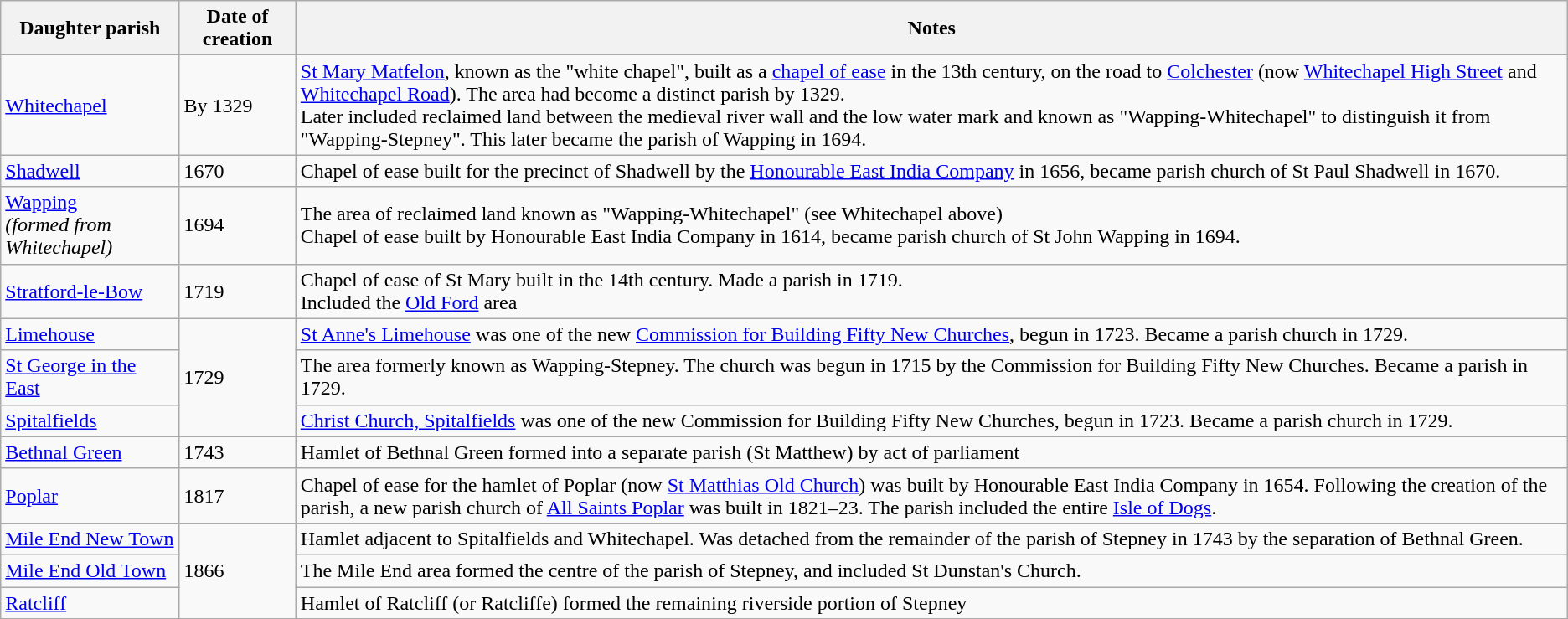<table class="wikitable">
<tr>
<th>Daughter parish</th>
<th>Date of creation</th>
<th>Notes</th>
</tr>
<tr>
<td><a href='#'>Whitechapel</a></td>
<td>By 1329</td>
<td><a href='#'>St Mary Matfelon</a>, known as the "white chapel", built as a <a href='#'>chapel of ease</a> in the 13th century, on the road to <a href='#'>Colchester</a> (now <a href='#'>Whitechapel High Street</a> and <a href='#'>Whitechapel Road</a>). The area had become a distinct parish by 1329.<br>Later included reclaimed land between the medieval river wall and the low water mark and known as "Wapping-Whitechapel" to distinguish it from "Wapping-Stepney". This later became the parish of Wapping in 1694.</td>
</tr>
<tr>
<td><a href='#'>Shadwell</a></td>
<td>1670</td>
<td>Chapel of ease built for the precinct of Shadwell by the <a href='#'>Honourable East India Company</a> in 1656, became parish church of St Paul Shadwell in 1670.</td>
</tr>
<tr>
<td><a href='#'>Wapping</a><br><em>(formed from Whitechapel)</em></td>
<td>1694</td>
<td>The area of reclaimed land known as "Wapping-Whitechapel" (see Whitechapel above)<br> Chapel of ease built by Honourable East India Company in 1614, became parish church of St John Wapping in 1694.</td>
</tr>
<tr>
<td><a href='#'>Stratford-le-Bow</a></td>
<td>1719</td>
<td>Chapel of ease of St Mary built in the 14th century. Made a parish in 1719. <br>Included the <a href='#'>Old Ford</a> area</td>
</tr>
<tr>
<td><a href='#'>Limehouse</a></td>
<td rowspan=3>1729</td>
<td><a href='#'>St Anne's Limehouse</a> was one of the new <a href='#'>Commission for Building Fifty New Churches</a>, begun in 1723. Became a parish church in 1729.</td>
</tr>
<tr>
<td><a href='#'>St George in the East</a></td>
<td>The area formerly known as Wapping-Stepney. The church was begun in 1715 by the Commission for Building Fifty New Churches. Became a parish in 1729.</td>
</tr>
<tr>
<td><a href='#'>Spitalfields</a></td>
<td><a href='#'>Christ Church, Spitalfields</a> was one of the new Commission for Building Fifty New Churches, begun in 1723. Became a parish church in 1729.</td>
</tr>
<tr>
<td><a href='#'>Bethnal Green</a></td>
<td>1743</td>
<td>Hamlet of Bethnal Green formed into a separate parish (St Matthew) by act of parliament</td>
</tr>
<tr>
<td><a href='#'>Poplar</a></td>
<td>1817</td>
<td>Chapel of ease for the hamlet of Poplar (now <a href='#'>St Matthias Old Church</a>) was built by Honourable East India Company in 1654. Following the creation of the parish, a new parish church of <a href='#'>All Saints Poplar</a> was built in 1821–23. The parish included the entire <a href='#'>Isle of Dogs</a>.</td>
</tr>
<tr>
<td><a href='#'>Mile End New Town</a></td>
<td rowspan=3>1866</td>
<td>Hamlet adjacent to Spitalfields and Whitechapel. Was detached from the remainder of the parish of Stepney in 1743 by the separation of Bethnal Green.</td>
</tr>
<tr>
<td><a href='#'>Mile End Old Town</a></td>
<td>The Mile End area formed the centre of the parish of Stepney, and included St Dunstan's Church.</td>
</tr>
<tr>
<td><a href='#'>Ratcliff</a></td>
<td>Hamlet of Ratcliff (or Ratcliffe) formed the remaining riverside portion of Stepney</td>
</tr>
</table>
